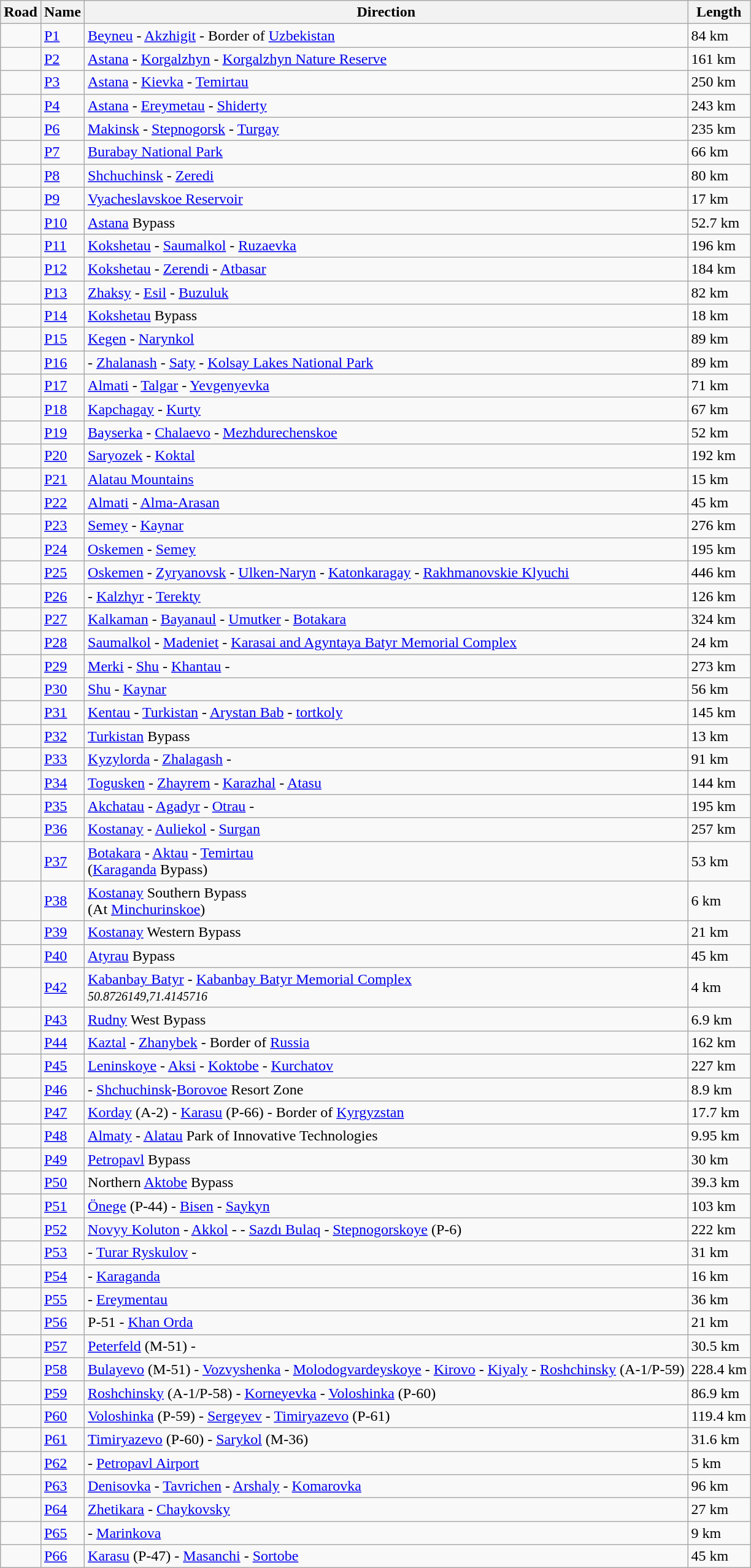<table class="wikitable">
<tr class="hintergrundfarbe6">
<th>Road</th>
<th>Name</th>
<th>Direction</th>
<th>Length</th>
</tr>
<tr>
<td></td>
<td><a href='#'>P1</a></td>
<td><a href='#'>Beyneu</a> - <a href='#'>Akzhigit</a> - Border of <a href='#'>Uzbekistan</a></td>
<td>84 km</td>
</tr>
<tr>
<td></td>
<td><a href='#'>P2</a></td>
<td><a href='#'>Astana</a> - <a href='#'>Korgalzhyn</a> - <a href='#'>Korgalzhyn Nature Reserve</a></td>
<td>161 km</td>
</tr>
<tr>
<td></td>
<td><a href='#'>P3</a></td>
<td><a href='#'>Astana</a> - <a href='#'>Kievka</a> - <a href='#'>Temirtau</a></td>
<td>250 km</td>
</tr>
<tr>
<td><br></td>
<td><a href='#'>P4</a></td>
<td><a href='#'>Astana</a> - <a href='#'>Ereymetau</a> - <a href='#'>Shiderty</a></td>
<td>243 km</td>
</tr>
<tr>
<td></td>
<td><a href='#'>P6</a></td>
<td><a href='#'>Makinsk</a> - <a href='#'>Stepnogorsk</a> - <a href='#'>Turgay</a></td>
<td>235 km</td>
</tr>
<tr>
<td></td>
<td><a href='#'>P7</a></td>
<td><a href='#'>Burabay National Park</a></td>
<td>66 km</td>
</tr>
<tr>
<td></td>
<td><a href='#'>P8</a></td>
<td><a href='#'>Shchuchinsk</a> - <a href='#'>Zeredi</a></td>
<td>80 km</td>
</tr>
<tr>
<td></td>
<td><a href='#'>P9</a></td>
<td><a href='#'>Vyacheslavskoe Reservoir</a></td>
<td>17 km</td>
</tr>
<tr>
<td></td>
<td><a href='#'>P10</a></td>
<td><a href='#'>Astana</a> Bypass</td>
<td>52.7 km</td>
</tr>
<tr>
<td></td>
<td><a href='#'>P11</a></td>
<td><a href='#'>Kokshetau</a> - <a href='#'>Saumalkol</a> - <a href='#'>Ruzaevka</a></td>
<td>196 km</td>
</tr>
<tr>
<td></td>
<td><a href='#'>P12</a></td>
<td><a href='#'>Kokshetau</a> - <a href='#'>Zerendi</a> - <a href='#'>Atbasar</a></td>
<td>184 km</td>
</tr>
<tr>
<td></td>
<td><a href='#'>P13</a></td>
<td><a href='#'>Zhaksy</a> - <a href='#'>Esil</a> - <a href='#'>Buzuluk</a></td>
<td>82 km</td>
</tr>
<tr>
<td></td>
<td><a href='#'>P14</a></td>
<td><a href='#'>Kokshetau</a> Bypass</td>
<td>18 km</td>
</tr>
<tr>
<td></td>
<td><a href='#'>P15</a></td>
<td><a href='#'>Kegen</a> - <a href='#'>Narynkol</a></td>
<td>89 km</td>
</tr>
<tr>
<td></td>
<td><a href='#'>P16</a></td>
<td> - <a href='#'>Zhalanash</a> - <a href='#'>Saty</a> - <a href='#'>Kolsay Lakes National Park</a></td>
<td>89 km</td>
</tr>
<tr>
<td></td>
<td><a href='#'>P17</a></td>
<td><a href='#'>Almati</a> - <a href='#'>Talgar</a> - <a href='#'>Yevgenyevka</a></td>
<td>71 km</td>
</tr>
<tr>
<td></td>
<td><a href='#'>P18</a></td>
<td><a href='#'>Kapchagay</a> - <a href='#'>Kurty</a></td>
<td>67 km</td>
</tr>
<tr>
<td></td>
<td><a href='#'>P19</a></td>
<td><a href='#'>Bayserka</a> - <a href='#'>Chalaevo</a> - <a href='#'>Mezhdurechenskoe</a></td>
<td>52 km</td>
</tr>
<tr 9>
<td></td>
<td><a href='#'>P20</a></td>
<td><a href='#'>Saryozek</a> - <a href='#'>Koktal</a></td>
<td>192 km</td>
</tr>
<tr>
<td></td>
<td><a href='#'>P21</a></td>
<td><a href='#'>Alatau Mountains</a></td>
<td>15 km</td>
</tr>
<tr>
<td></td>
<td><a href='#'>P22</a></td>
<td><a href='#'>Almati</a> - <a href='#'>Alma-Arasan</a></td>
<td>45 km</td>
</tr>
<tr>
<td></td>
<td><a href='#'>P23</a></td>
<td><a href='#'>Semey</a> - <a href='#'>Kaynar</a></td>
<td>276 km</td>
</tr>
<tr>
<td></td>
<td><a href='#'>P24</a></td>
<td><a href='#'>Oskemen</a> - <a href='#'>Semey</a></td>
<td>195 km</td>
</tr>
<tr>
<td></td>
<td><a href='#'>P25</a></td>
<td><a href='#'>Oskemen</a> - <a href='#'>Zyryanovsk</a> - <a href='#'>Ulken-Naryn</a> - <a href='#'>Katonkaragay</a> - <a href='#'>Rakhmanovskie Klyuchi</a></td>
<td>446 km</td>
</tr>
<tr>
<td></td>
<td><a href='#'>P26</a></td>
<td> - <a href='#'>Kalzhyr</a>  - <a href='#'>Terekty</a></td>
<td>126 km</td>
</tr>
<tr>
<td></td>
<td><a href='#'>P27</a></td>
<td><a href='#'>Kalkaman</a> - <a href='#'>Bayanaul</a>  - <a href='#'>Umutker</a> - <a href='#'>Botakara</a></td>
<td>324 km</td>
</tr>
<tr>
<td></td>
<td><a href='#'>P28</a></td>
<td><a href='#'>Saumalkol</a> - <a href='#'>Madeniet</a> - <a href='#'>Karasai and Agyntaya Batyr Memorial Complex</a></td>
<td>24 km</td>
</tr>
<tr>
<td></td>
<td><a href='#'>P29</a></td>
<td><a href='#'>Merki</a> - <a href='#'>Shu</a>  - <a href='#'>Khantau</a> - </td>
<td>273 km</td>
</tr>
<tr>
<td></td>
<td><a href='#'>P30</a></td>
<td><a href='#'>Shu</a> - <a href='#'>Kaynar</a></td>
<td>56 km</td>
</tr>
<tr>
<td></td>
<td><a href='#'>P31</a></td>
<td><a href='#'>Kentau</a> - <a href='#'>Turkistan</a> - <a href='#'>Arystan Bab</a> - <a href='#'>tortkoly</a></td>
<td>145 km</td>
</tr>
<tr>
<td></td>
<td><a href='#'>P32</a></td>
<td><a href='#'>Turkistan</a> Bypass</td>
<td>13 km</td>
</tr>
<tr>
<td></td>
<td><a href='#'>P33</a></td>
<td><a href='#'>Kyzylorda</a> - <a href='#'>Zhalagash</a> - </td>
<td>91 km</td>
</tr>
<tr>
<td></td>
<td><a href='#'>P34</a></td>
<td><a href='#'>Togusken</a> - <a href='#'>Zhayrem</a> - <a href='#'>Karazhal</a> - <a href='#'>Atasu</a></td>
<td>144 km</td>
</tr>
<tr>
<td></td>
<td><a href='#'>P35</a></td>
<td><a href='#'>Akchatau</a> - <a href='#'>Agadyr</a> - <a href='#'>Otrau</a> - </td>
<td>195 km</td>
</tr>
<tr>
<td></td>
<td><a href='#'>P36</a></td>
<td><a href='#'>Kostanay</a> - <a href='#'>Auliekol</a> - <a href='#'>Surgan</a></td>
<td>257 km</td>
</tr>
<tr>
<td></td>
<td><a href='#'>P37</a></td>
<td><a href='#'>Botakara</a> - <a href='#'>Aktau</a> - <a href='#'>Temirtau</a><br>(<a href='#'>Karaganda</a> Bypass)</td>
<td>53 km</td>
</tr>
<tr>
<td></td>
<td><a href='#'>P38</a></td>
<td><a href='#'>Kostanay</a> Southern Bypass<br>(At <a href='#'>Minchurinskoe</a>)</td>
<td>6 km</td>
</tr>
<tr>
<td></td>
<td><a href='#'>P39</a></td>
<td><a href='#'>Kostanay</a> Western Bypass</td>
<td>21 km</td>
</tr>
<tr>
<td></td>
<td><a href='#'>P40</a></td>
<td><a href='#'>Atyrau</a> Bypass</td>
<td>45 km</td>
</tr>
<tr>
<td></td>
<td><a href='#'>P42</a></td>
<td><a href='#'>Kabanbay Batyr</a> - <a href='#'>Kabanbay Batyr Memorial Complex</a><br><em><small>50.8726149,71.4145716</small></em></td>
<td>4 km</td>
</tr>
<tr>
<td></td>
<td><a href='#'>P43</a></td>
<td><a href='#'>Rudny</a> West Bypass</td>
<td>6.9 km</td>
</tr>
<tr>
<td></td>
<td><a href='#'>P44</a></td>
<td><a href='#'>Kaztal</a> - <a href='#'>Zhanybek</a> - Border of <a href='#'>Russia</a></td>
<td>162 km</td>
</tr>
<tr>
<td></td>
<td><a href='#'>P45</a></td>
<td><a href='#'>Leninskoye</a> - <a href='#'>Aksi</a> - <a href='#'>Koktobe</a> - <a href='#'>Kurchatov</a></td>
<td>227 km</td>
</tr>
<tr>
<td></td>
<td><a href='#'>P46</a></td>
<td> - <a href='#'>Shchuchinsk</a>-<a href='#'>Borovoe</a> Resort Zone</td>
<td>8.9 km</td>
</tr>
<tr>
<td></td>
<td><a href='#'>P47</a></td>
<td><a href='#'>Korday</a> (A-2) - <a href='#'>Karasu</a> (P-66) - Border of <a href='#'>Kyrgyzstan</a></td>
<td>17.7 km</td>
</tr>
<tr>
<td></td>
<td><a href='#'>P48</a></td>
<td><a href='#'>Almaty</a> - <a href='#'>Alatau</a> Park of Innovative Technologies</td>
<td>9.95 km</td>
</tr>
<tr>
<td></td>
<td><a href='#'>P49</a></td>
<td><a href='#'>Petropavl</a> Bypass</td>
<td>30 km</td>
</tr>
<tr>
<td></td>
<td><a href='#'>P50</a></td>
<td>Northern <a href='#'>Aktobe</a> Bypass</td>
<td>39.3 km</td>
</tr>
<tr>
<td></td>
<td><a href='#'>P51</a></td>
<td><a href='#'>Önege</a> (P-44) - <a href='#'>Bisen</a> - <a href='#'>Saykyn</a></td>
<td>103 km</td>
</tr>
<tr>
<td></td>
<td><a href='#'>P52</a></td>
<td><a href='#'>Novyy Koluton</a> - <a href='#'>Akkol</a> -  - <a href='#'>Sazdı Bulaq</a> - <a href='#'>Stepnogorskoye</a> (P-6)</td>
<td>222 km</td>
</tr>
<tr>
<td></td>
<td><a href='#'>P53</a></td>
<td> - <a href='#'>Turar Ryskulov</a> - </td>
<td>31 km</td>
</tr>
<tr>
<td></td>
<td><a href='#'>P54</a></td>
<td> - <a href='#'>Karaganda</a></td>
<td>16 km</td>
</tr>
<tr>
<td></td>
<td><a href='#'>P55</a></td>
<td> - <a href='#'>Ereymentau</a></td>
<td>36 km</td>
</tr>
<tr>
<td></td>
<td><a href='#'>P56</a></td>
<td>P-51 - <a href='#'>Khan Orda</a></td>
<td>21 km</td>
</tr>
<tr>
<td></td>
<td><a href='#'>P57</a></td>
<td><a href='#'>Peterfeld</a> (M-51) - </td>
<td>30.5 km</td>
</tr>
<tr>
<td></td>
<td><a href='#'>P58</a></td>
<td><a href='#'>Bulayevo</a> (M-51) - <a href='#'>Vozvyshenka</a> - <a href='#'>Molodogvardeyskoye</a> - <a href='#'>Kirovo</a> - <a href='#'>Kiyaly</a> - <a href='#'>Roshchinsky</a> (A-1/P-59)</td>
<td>228.4 km</td>
</tr>
<tr>
<td></td>
<td><a href='#'>P59</a></td>
<td><a href='#'>Roshchinsky</a> (A-1/P-58) - <a href='#'>Korneyevka</a> - <a href='#'>Voloshinka</a> (P-60)</td>
<td>86.9 km</td>
</tr>
<tr>
<td></td>
<td><a href='#'>P60</a></td>
<td><a href='#'>Voloshinka</a> (P-59) - <a href='#'>Sergeyev</a> - <a href='#'>Timiryazevo</a> (P-61)</td>
<td>119.4 km</td>
</tr>
<tr>
<td></td>
<td><a href='#'>P61</a></td>
<td><a href='#'>Timiryazevo</a> (P-60) - <a href='#'>Sarykol</a> (M-36)</td>
<td>31.6 km</td>
</tr>
<tr>
<td></td>
<td><a href='#'>P62</a></td>
<td> - <a href='#'>Petropavl Airport</a></td>
<td>5 km</td>
</tr>
<tr>
<td></td>
<td><a href='#'>P63</a></td>
<td><a href='#'>Denisovka</a> - <a href='#'>Tavrichen</a> - <a href='#'>Arshaly</a> -  <a href='#'>Komarovka</a></td>
<td>96 km</td>
</tr>
<tr>
<td></td>
<td><a href='#'>P64</a></td>
<td><a href='#'>Zhetikara</a> - <a href='#'>Chaykovsky</a></td>
<td>27 km</td>
</tr>
<tr>
<td></td>
<td><a href='#'>P65</a></td>
<td> - <a href='#'>Marinkova</a></td>
<td>9 km</td>
</tr>
<tr>
<td></td>
<td><a href='#'>P66</a></td>
<td><a href='#'>Karasu</a> (P-47) - <a href='#'>Masanchi</a> - <a href='#'>Sortobe</a></td>
<td>45 km</td>
</tr>
</table>
